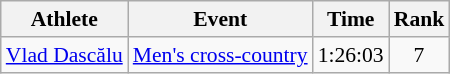<table class=wikitable style=font-size:90%;>
<tr>
<th>Athlete</th>
<th>Event</th>
<th>Time</th>
<th>Rank</th>
</tr>
<tr align=center>
<td align=left><a href='#'>Vlad Dascălu</a></td>
<td align=left><a href='#'>Men's cross-country</a></td>
<td>1:26:03</td>
<td>7</td>
</tr>
</table>
